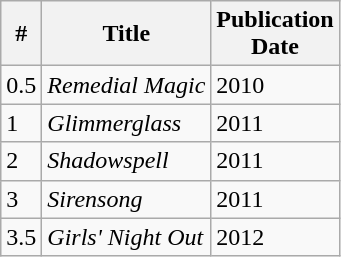<table class="wikitable">
<tr>
<th>#</th>
<th>Title</th>
<th>Publication<br>Date</th>
</tr>
<tr>
<td>0.5</td>
<td><em>Remedial Magic</em></td>
<td>2010</td>
</tr>
<tr>
<td>1</td>
<td><em>Glimmerglass</em></td>
<td>2011</td>
</tr>
<tr>
<td>2</td>
<td><em>Shadowspell</em></td>
<td>2011</td>
</tr>
<tr>
<td>3</td>
<td><em>Sirensong</em></td>
<td>2011</td>
</tr>
<tr>
<td>3.5</td>
<td><em>Girls' Night Out</em></td>
<td>2012</td>
</tr>
</table>
